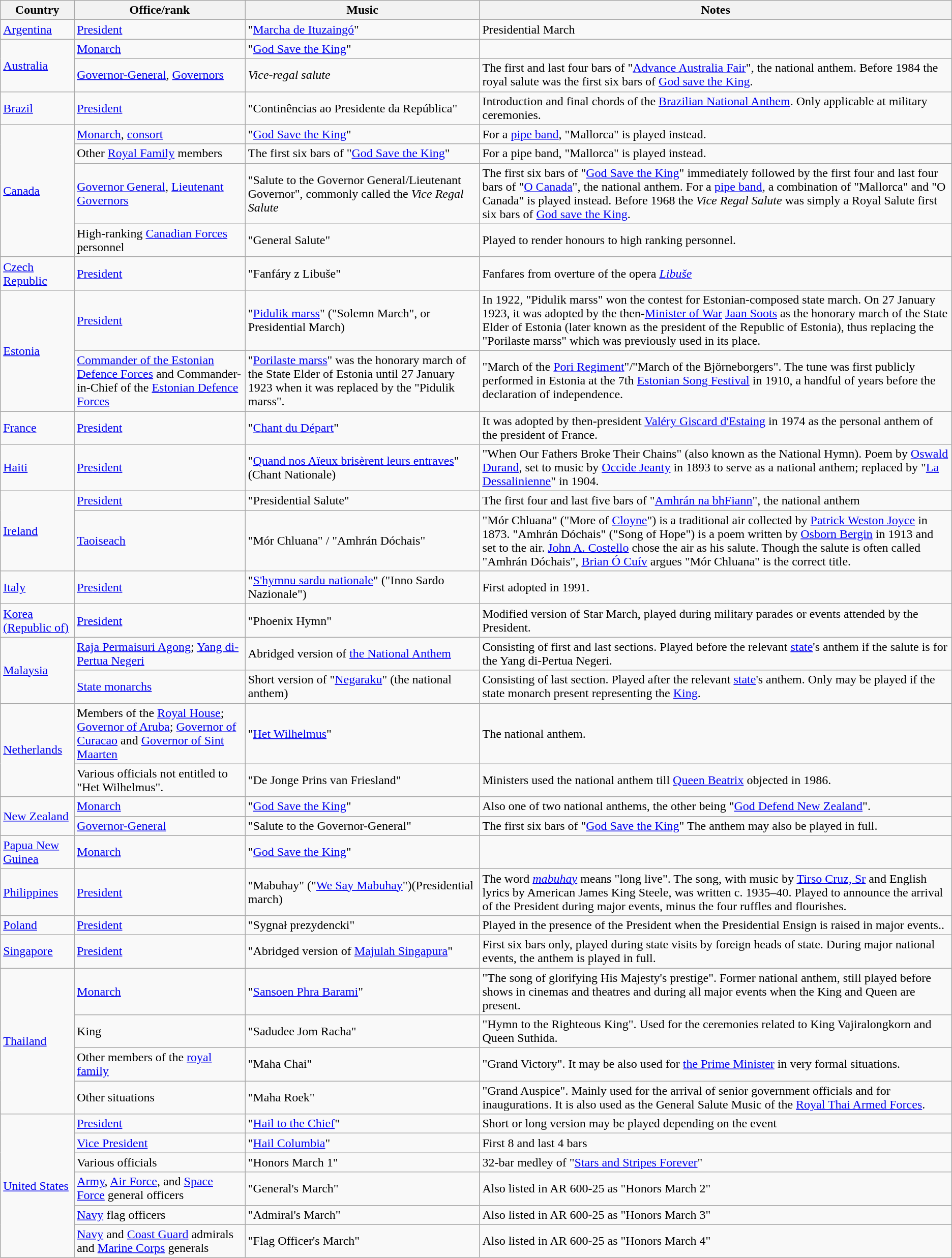<table class="wikitable sortable">
<tr>
<th>Country</th>
<th>Office/rank</th>
<th>Music</th>
<th>Notes</th>
</tr>
<tr>
<td><a href='#'>Argentina</a></td>
<td><a href='#'>President</a></td>
<td>"<a href='#'>Marcha de Ituzaingó</a>"</td>
<td>Presidential March</td>
</tr>
<tr>
<td rowspan="2"><a href='#'>Australia</a></td>
<td><a href='#'>Monarch</a></td>
<td>"<a href='#'>God Save the King</a>"</td>
<td></td>
</tr>
<tr>
<td><a href='#'>Governor-General</a>, <a href='#'>Governors</a></td>
<td><em>Vice-regal salute</em></td>
<td>The first and last four bars of "<a href='#'>Advance Australia Fair</a>", the national anthem. Before 1984 the royal salute was the first six bars of <a href='#'>God save the King</a>.</td>
</tr>
<tr>
<td><a href='#'>Brazil</a></td>
<td><a href='#'>President</a></td>
<td>"Continências ao Presidente da República"</td>
<td>Introduction and final chords of the <a href='#'>Brazilian National Anthem</a>. Only applicable at military ceremonies.</td>
</tr>
<tr>
<td rowspan="4"><a href='#'>Canada</a></td>
<td><a href='#'>Monarch</a>, <a href='#'>consort</a></td>
<td>"<a href='#'>God Save the King</a>"</td>
<td>For a <a href='#'>pipe band</a>, "Mallorca" is played instead.</td>
</tr>
<tr>
<td>Other <a href='#'>Royal Family</a> members</td>
<td>The first six bars of "<a href='#'>God Save the King</a>"</td>
<td>For a pipe band, "Mallorca" is played instead.</td>
</tr>
<tr>
<td><a href='#'>Governor General</a>, <a href='#'>Lieutenant Governors</a></td>
<td>"Salute to the Governor General/Lieutenant Governor", commonly called the <em>Vice Regal Salute</em></td>
<td>The first six bars of "<a href='#'>God Save the King</a>" immediately followed by the first four and last four bars of "<a href='#'>O Canada</a>", the national anthem. For a <a href='#'>pipe band</a>, a combination of "Mallorca" and "O Canada" is played instead. Before 1968 the <em>Vice Regal Salute</em> was simply a Royal Salute first six bars of <a href='#'>God save the King</a>.</td>
</tr>
<tr>
<td>High-ranking <a href='#'>Canadian Forces</a> personnel</td>
<td>"General Salute"</td>
<td>Played to render honours to high ranking personnel.</td>
</tr>
<tr>
<td><a href='#'>Czech Republic</a></td>
<td><a href='#'>President</a></td>
<td>"Fanfáry z Libuše"</td>
<td>Fanfares from overture of the opera <a href='#'><em>Libuše</em></a></td>
</tr>
<tr>
<td rowspan="2"><a href='#'>Estonia</a></td>
<td><a href='#'>President</a></td>
<td>"<a href='#'>Pidulik marss</a>" ("Solemn March", or Presidential March)</td>
<td>In 1922, "Pidulik marss" won the contest for Estonian-composed state march. On 27 January 1923, it was adopted by the then-<a href='#'>Minister of War</a> <a href='#'>Jaan Soots</a> as the honorary march of the State Elder of Estonia (later known as the president of the Republic of Estonia), thus replacing the "Porilaste marss" which was previously used in its place.</td>
</tr>
<tr>
<td><a href='#'>Commander of the Estonian Defence Forces</a> and Commander-in-Chief of the <a href='#'>Estonian Defence Forces</a></td>
<td>"<a href='#'>Porilaste marss</a>"  was the honorary march of the State Elder of Estonia until 27 January 1923 when it was replaced by the "Pidulik marss".</td>
<td>"March of the <a href='#'>Pori Regiment</a>"/"March of the Björneborgers". The tune was first publicly performed in Estonia at the 7th <a href='#'>Estonian Song Festival</a> in 1910, a handful of years before the declaration of independence.</td>
</tr>
<tr>
<td><a href='#'>France</a></td>
<td><a href='#'>President</a></td>
<td>"<a href='#'>Chant du Départ</a>"</td>
<td>It was adopted by then-president <a href='#'>Valéry Giscard d'Estaing</a> in 1974 as the personal anthem of the president of France.</td>
</tr>
<tr>
<td><a href='#'>Haiti</a></td>
<td><a href='#'>President</a></td>
<td>"<a href='#'>Quand nos Aïeux brisèrent leurs entraves</a>"<br>(Chant Nationale)</td>
<td>"When Our Fathers Broke Their Chains" (also known as the National Hymn). Poem by <a href='#'>Oswald Durand</a>, set to music by <a href='#'>Occide Jeanty</a> in 1893 to serve as a national anthem; replaced by "<a href='#'>La Dessalinienne</a>" in 1904.</td>
</tr>
<tr>
<td rowspan="2"><a href='#'>Ireland</a></td>
<td><a href='#'>President</a></td>
<td>"Presidential Salute"</td>
<td>The first four and last five bars of "<a href='#'>Amhrán na bhFiann</a>", the national anthem</td>
</tr>
<tr>
<td><a href='#'>Taoiseach</a></td>
<td>"Mór Chluana" / "Amhrán Dóchais"</td>
<td>"Mór Chluana" ("More of <a href='#'>Cloyne</a>") is a traditional air collected by <a href='#'>Patrick Weston Joyce</a> in 1873. "Amhrán Dóchais" ("Song of Hope") is a poem written by <a href='#'>Osborn Bergin</a> in 1913 and set to the air. <a href='#'>John A. Costello</a> chose the air as his salute. Though the salute is often called "Amhrán Dóchais", <a href='#'>Brian Ó Cuív</a> argues "Mór Chluana" is the correct title.</td>
</tr>
<tr>
<td><a href='#'>Italy</a></td>
<td><a href='#'>President</a></td>
<td>"<a href='#'>S'hymnu sardu nationale</a>" ("Inno Sardo Nazionale")</td>
<td>First adopted in 1991.</td>
</tr>
<tr>
<td><a href='#'>Korea (Republic of)</a></td>
<td><a href='#'>President</a></td>
<td>"Phoenix Hymn"</td>
<td>Modified version of Star March, played during military parades or events attended by the President.</td>
</tr>
<tr>
<td rowspan="2"><a href='#'>Malaysia</a></td>
<td><a href='#'>Raja Permaisuri Agong</a>; <a href='#'>Yang di-Pertua Negeri</a></td>
<td>Abridged version of <a href='#'>the National Anthem</a></td>
<td>Consisting of first and last sections. Played before the relevant <a href='#'>state</a>'s anthem if the salute is for the Yang di-Pertua Negeri.</td>
</tr>
<tr>
<td><a href='#'>State monarchs</a></td>
<td>Short version of "<a href='#'>Negaraku</a>" (the national anthem)</td>
<td>Consisting of last section. Played after the relevant <a href='#'>state</a>'s anthem. Only may be played if the state monarch present representing the <a href='#'>King</a>.</td>
</tr>
<tr>
<td rowspan="2"><a href='#'>Netherlands</a></td>
<td>Members of the <a href='#'>Royal House</a>; <a href='#'>Governor of Aruba</a>; <a href='#'>Governor of Curacao</a> and <a href='#'>Governor of Sint Maarten</a></td>
<td>"<a href='#'>Het Wilhelmus</a>"</td>
<td>The national anthem.</td>
</tr>
<tr>
<td>Various officials not entitled to "Het Wilhelmus".</td>
<td>"De Jonge Prins van Friesland" </td>
<td>Ministers used the national anthem till <a href='#'>Queen Beatrix</a> objected in 1986.</td>
</tr>
<tr>
<td rowspan="2"><a href='#'>New Zealand</a></td>
<td><a href='#'>Monarch</a></td>
<td>"<a href='#'>God Save the King</a>"</td>
<td>Also one of two national anthems, the other being "<a href='#'>God Defend New Zealand</a>".</td>
</tr>
<tr>
<td><a href='#'>Governor-General</a></td>
<td>"Salute to the Governor-General"</td>
<td>The first six bars of "<a href='#'>God Save the King</a>" The anthem may also be played in full.</td>
</tr>
<tr>
<td><a href='#'>Papua New Guinea</a></td>
<td><a href='#'>Monarch</a></td>
<td>"<a href='#'>God Save the King</a>"</td>
<td></td>
</tr>
<tr>
<td><a href='#'>Philippines</a></td>
<td><a href='#'>President</a></td>
<td>"Mabuhay" ("<a href='#'>We Say Mabuhay</a>")(Presidential march)<br></td>
<td>The word <a href='#'><em>mabuhay</em></a> means "long live". The song, with music by <a href='#'>Tirso Cruz, Sr</a> and English lyrics by American James King Steele, was written c. 1935–40. Played to announce the arrival of the President during major events, minus the four ruffles and flourishes.</td>
</tr>
<tr>
<td><a href='#'>Poland</a></td>
<td><a href='#'>President</a></td>
<td>"Sygnał prezydencki"</td>
<td>Played in the presence of the President when the Presidential Ensign is raised in major events..</td>
</tr>
<tr>
<td><a href='#'>Singapore</a></td>
<td><a href='#'>President</a></td>
<td>"Abridged version of <a href='#'>Majulah Singapura</a>"</td>
<td>First six bars only, played during state visits by foreign heads of state. During major national events, the anthem is played in full.</td>
</tr>
<tr>
<td rowspan="4"><a href='#'>Thailand</a></td>
<td><a href='#'>Monarch</a></td>
<td>"<a href='#'>Sansoen Phra Barami</a>"</td>
<td>"The song of glorifying His Majesty's prestige". Former national anthem, still played before shows in cinemas and theatres and during all major events when the King and Queen are present.</td>
</tr>
<tr>
<td>King</td>
<td>"Sadudee Jom Racha"</td>
<td>"Hymn to the Righteous King". Used for the ceremonies related to King Vajiralongkorn and Queen Suthida.</td>
</tr>
<tr>
<td>Other members of the <a href='#'>royal family</a></td>
<td>"Maha Chai"</td>
<td>"Grand Victory". It may be also used for <a href='#'>the Prime Minister</a> in very formal situations.</td>
</tr>
<tr>
<td>Other situations</td>
<td>"Maha Roek"</td>
<td>"Grand Auspice". Mainly used for the arrival of senior government officials and for inaugurations. It is also used as the General Salute Music of the <a href='#'>Royal Thai Armed Forces</a>.</td>
</tr>
<tr>
<td rowspan="6"><a href='#'>United States</a></td>
<td><a href='#'>President</a></td>
<td>"<a href='#'>Hail to the Chief</a>"</td>
<td>Short or long version may be played depending on the event</td>
</tr>
<tr>
<td><a href='#'>Vice President</a></td>
<td>"<a href='#'>Hail Columbia</a>"</td>
<td>First 8 and last 4 bars</td>
</tr>
<tr>
<td>Various officials</td>
<td>"Honors March 1"</td>
<td>32-bar medley of "<a href='#'>Stars and Stripes Forever</a>"</td>
</tr>
<tr>
<td><a href='#'>Army</a>, <a href='#'>Air Force</a>, and <a href='#'>Space Force</a> general officers</td>
<td>"General's March"</td>
<td>Also listed in AR 600-25 as "Honors March 2"</td>
</tr>
<tr>
<td><a href='#'>Navy</a> flag officers</td>
<td>"Admiral's March"</td>
<td>Also listed in AR 600-25 as "Honors March 3"</td>
</tr>
<tr>
<td><a href='#'>Navy</a> and <a href='#'>Coast Guard</a> admirals and <a href='#'>Marine Corps</a> generals</td>
<td>"Flag Officer's March"</td>
<td>Also listed in AR 600-25 as "Honors March 4"</td>
</tr>
</table>
